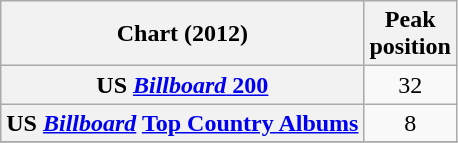<table class="wikitable plainrowheaders">
<tr>
<th>Chart (2012)</th>
<th>Peak<br>position</th>
</tr>
<tr>
<th scope="row">US <a href='#'><em>Billboard</em> 200</a></th>
<td align="center">32</td>
</tr>
<tr>
<th scope="row">US <em><a href='#'>Billboard</a></em> <a href='#'>Top Country Albums</a></th>
<td align="center">8</td>
</tr>
<tr>
</tr>
</table>
